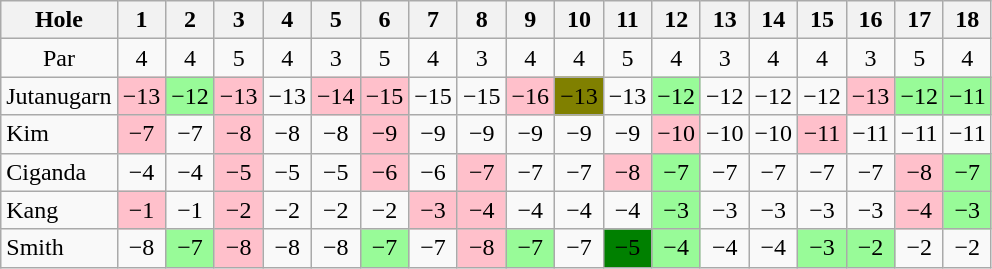<table class="wikitable" style="text-align:center">
<tr>
<th>Hole</th>
<th>1</th>
<th>2</th>
<th>3</th>
<th>4</th>
<th>5</th>
<th>6</th>
<th>7</th>
<th>8</th>
<th>9</th>
<th>10</th>
<th>11</th>
<th>12</th>
<th>13</th>
<th>14</th>
<th>15</th>
<th>16</th>
<th>17</th>
<th>18</th>
</tr>
<tr>
<td>Par</td>
<td>4</td>
<td>4</td>
<td>5</td>
<td>4</td>
<td>3</td>
<td>5</td>
<td>4</td>
<td>3</td>
<td>4</td>
<td>4</td>
<td>5</td>
<td>4</td>
<td>3</td>
<td>4</td>
<td>4</td>
<td>3</td>
<td>5</td>
<td>4</td>
</tr>
<tr>
<td align=left> Jutanugarn</td>
<td style="background: Pink;">−13</td>
<td style="background: PaleGreen;">−12</td>
<td style="background: Pink;">−13</td>
<td>−13</td>
<td style="background: Pink;">−14</td>
<td style="background: Pink;">−15</td>
<td>−15</td>
<td>−15</td>
<td style="background: Pink;">−16</td>
<td style="background: Olive;">−13</td>
<td>−13</td>
<td style="background: PaleGreen;">−12</td>
<td>−12</td>
<td>−12</td>
<td>−12</td>
<td style="background: Pink;">−13</td>
<td style="background: PaleGreen;">−12</td>
<td style="background: PaleGreen;">−11</td>
</tr>
<tr>
<td align=left> Kim</td>
<td style="background: Pink;">−7</td>
<td>−7</td>
<td style="background: Pink;">−8</td>
<td>−8</td>
<td>−8</td>
<td style="background: Pink;">−9</td>
<td>−9</td>
<td>−9</td>
<td>−9</td>
<td>−9</td>
<td>−9</td>
<td style="background: Pink;">−10</td>
<td>−10</td>
<td>−10</td>
<td style="background: Pink;">−11</td>
<td>−11</td>
<td>−11</td>
<td>−11</td>
</tr>
<tr>
<td align=left> Ciganda</td>
<td>−4</td>
<td>−4</td>
<td style="background: Pink;">−5</td>
<td>−5</td>
<td>−5</td>
<td style="background: Pink;">−6</td>
<td>−6</td>
<td style="background: Pink;">−7</td>
<td>−7</td>
<td>−7</td>
<td style="background: Pink;">−8</td>
<td style="background: PaleGreen;">−7</td>
<td>−7</td>
<td>−7</td>
<td>−7</td>
<td>−7</td>
<td style="background: Pink;">−8</td>
<td style="background: PaleGreen;">−7</td>
</tr>
<tr>
<td align=left> Kang</td>
<td style="background: Pink;">−1</td>
<td>−1</td>
<td style="background: Pink;">−2</td>
<td>−2</td>
<td>−2</td>
<td>−2</td>
<td style="background: Pink;">−3</td>
<td style="background: Pink;">−4</td>
<td>−4</td>
<td>−4</td>
<td>−4</td>
<td style="background: PaleGreen;">−3</td>
<td>−3</td>
<td>−3</td>
<td>−3</td>
<td>−3</td>
<td style="background: Pink;">−4</td>
<td style="background: PaleGreen;">−3</td>
</tr>
<tr>
<td align=left> Smith</td>
<td>−8</td>
<td style="background: PaleGreen;">−7</td>
<td style="background: Pink;">−8</td>
<td>−8</td>
<td>−8</td>
<td style="background: PaleGreen;">−7</td>
<td>−7</td>
<td style="background: Pink;">−8</td>
<td style="background: PaleGreen;">−7</td>
<td>−7</td>
<td style="background: Green;">−5</td>
<td style="background: PaleGreen;">−4</td>
<td>−4</td>
<td>−4</td>
<td style="background: PaleGreen;">−3</td>
<td style="background: PaleGreen;">−2</td>
<td>−2</td>
<td>−2</td>
</tr>
</table>
